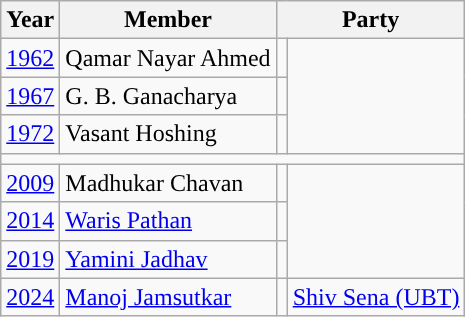<table class="wikitable">
<tr>
<th>Year</th>
<th>Member</th>
<th colspan="2">Party</th>
</tr>
<tr>
<td><a href='#'>1962</a></td>
<td>Qamar Nayar Ahmed</td>
<td></td>
</tr>
<tr>
<td><a href='#'>1967</a></td>
<td>G. B. Ganacharya</td>
<td></td>
</tr>
<tr>
<td><a href='#'>1972</a></td>
<td>Vasant Hoshing</td>
<td></td>
</tr>
<tr>
<td colspan="4"></td>
</tr>
<tr>
<td><a href='#'>2009</a></td>
<td>Madhukar Chavan</td>
<td></td>
</tr>
<tr>
<td><a href='#'>2014</a></td>
<td><a href='#'>Waris Pathan</a></td>
<td></td>
</tr>
<tr>
<td><a href='#'>2019</a></td>
<td><a href='#'>Yamini Jadhav</a></td>
<td></td>
</tr>
<tr>
<td><a href='#'>2024</a></td>
<td><a href='#'>Manoj Jamsutkar</a></td>
<td style="background-color :"></td>
<td><a href='#'>Shiv Sena (UBT)</a></td>
</tr>
</table>
